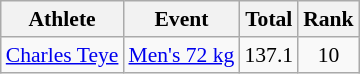<table class="wikitable" style="font-size:90%">
<tr>
<th>Athlete</th>
<th>Event</th>
<th>Total</th>
<th>Rank</th>
</tr>
<tr align=center>
<td align=left><a href='#'>Charles Teye</a></td>
<td align=left><a href='#'>Men's 72 kg</a></td>
<td>137.1</td>
<td>10</td>
</tr>
</table>
